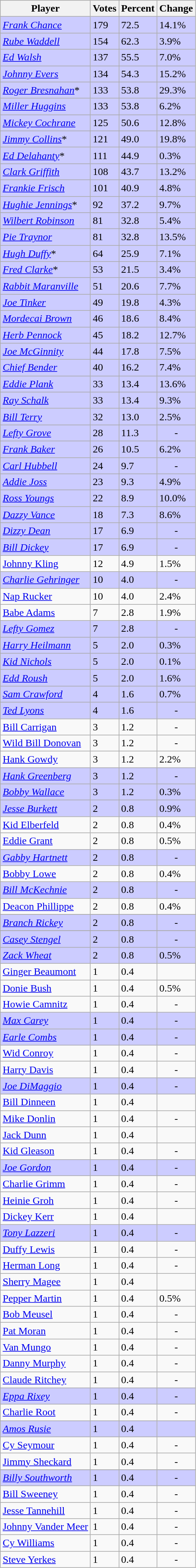<table class="wikitable" border="1">
<tr>
<th>Player</th>
<th>Votes</th>
<th>Percent</th>
<th>Change</th>
</tr>
<tr bgcolor="#ccccff">
<td><em><a href='#'>Frank Chance</a></em></td>
<td>179</td>
<td>72.5</td>
<td align="left"> 14.1%</td>
</tr>
<tr bgcolor="#ccccff">
<td><em><a href='#'>Rube Waddell</a></em></td>
<td>154</td>
<td>62.3</td>
<td align="left"> 3.9%</td>
</tr>
<tr bgcolor="#ccccff">
<td><em><a href='#'>Ed Walsh</a></em></td>
<td>137</td>
<td>55.5</td>
<td align="left"> 7.0%</td>
</tr>
<tr bgcolor="#ccccff">
<td><em><a href='#'>Johnny Evers</a></em></td>
<td>134</td>
<td>54.3</td>
<td align="left"> 15.2%</td>
</tr>
<tr bgcolor="#ccccff">
<td><em><a href='#'>Roger Bresnahan</a></em>*</td>
<td>133</td>
<td>53.8</td>
<td align="left"> 29.3%</td>
</tr>
<tr bgcolor="#ccccff">
<td><em><a href='#'>Miller Huggins</a></em></td>
<td>133</td>
<td>53.8</td>
<td align="left"> 6.2%</td>
</tr>
<tr bgcolor="#ccccff">
<td><em><a href='#'>Mickey Cochrane</a></em></td>
<td>125</td>
<td>50.6</td>
<td align="left"> 12.8%</td>
</tr>
<tr bgcolor="#ccccff">
<td><em><a href='#'>Jimmy Collins</a></em>*</td>
<td>121</td>
<td>49.0</td>
<td align="left"> 19.8%</td>
</tr>
<tr bgcolor="#ccccff">
<td><em><a href='#'>Ed Delahanty</a></em>*</td>
<td>111</td>
<td>44.9</td>
<td align="left"> 0.3%</td>
</tr>
<tr bgcolor="#ccccff">
<td><em><a href='#'>Clark Griffith</a></em></td>
<td>108</td>
<td>43.7</td>
<td align="left"> 13.2%</td>
</tr>
<tr bgcolor="#ccccff">
<td><em><a href='#'>Frankie Frisch</a></em></td>
<td>101</td>
<td>40.9</td>
<td align="left"> 4.8%</td>
</tr>
<tr bgcolor="#ccccff">
<td><em><a href='#'>Hughie Jennings</a></em>*</td>
<td>92</td>
<td>37.2</td>
<td align="left"> 9.7%</td>
</tr>
<tr bgcolor="#ccccff">
<td><em><a href='#'>Wilbert Robinson</a></em></td>
<td>81</td>
<td>32.8</td>
<td align="left"> 5.4%</td>
</tr>
<tr bgcolor="#ccccff">
<td><em><a href='#'>Pie Traynor</a></em></td>
<td>81</td>
<td>32.8</td>
<td align="left"> 13.5%</td>
</tr>
<tr bgcolor="#ccccff">
<td><em><a href='#'>Hugh Duffy</a></em>*</td>
<td>64</td>
<td>25.9</td>
<td align="left"> 7.1%</td>
</tr>
<tr bgcolor="#ccccff">
<td><em><a href='#'>Fred Clarke</a></em>*</td>
<td>53</td>
<td>21.5</td>
<td align="left"> 3.4%</td>
</tr>
<tr bgcolor="#ccccff">
<td><em><a href='#'>Rabbit Maranville</a></em></td>
<td>51</td>
<td>20.6</td>
<td align="left"> 7.7%</td>
</tr>
<tr bgcolor="#ccccff">
<td><em><a href='#'>Joe Tinker</a></em></td>
<td>49</td>
<td>19.8</td>
<td align="left"> 4.3%</td>
</tr>
<tr bgcolor="#ccccff">
<td><em><a href='#'>Mordecai Brown</a></em></td>
<td>46</td>
<td>18.6</td>
<td align="left"> 8.4%</td>
</tr>
<tr bgcolor="#ccccff">
<td><em><a href='#'>Herb Pennock</a></em></td>
<td>45</td>
<td>18.2</td>
<td align="left"> 12.7%</td>
</tr>
<tr bgcolor="#ccccff">
<td><em><a href='#'>Joe McGinnity</a></em></td>
<td>44</td>
<td>17.8</td>
<td align="left"> 7.5%</td>
</tr>
<tr bgcolor="#ccccff">
<td><em><a href='#'>Chief Bender</a></em></td>
<td>40</td>
<td>16.2</td>
<td align="left"> 7.4%</td>
</tr>
<tr bgcolor="#ccccff">
<td><em><a href='#'>Eddie Plank</a></em></td>
<td>33</td>
<td>13.4</td>
<td align="left"> 13.6%</td>
</tr>
<tr bgcolor="#ccccff">
<td><em><a href='#'>Ray Schalk</a></em></td>
<td>33</td>
<td>13.4</td>
<td align="left"> 9.3%</td>
</tr>
<tr bgcolor="#ccccff">
<td><em><a href='#'>Bill Terry</a></em></td>
<td>32</td>
<td>13.0</td>
<td align="left"> 2.5%</td>
</tr>
<tr bgcolor="#ccccff">
<td><em><a href='#'>Lefty Grove</a></em></td>
<td>28</td>
<td>11.3</td>
<td align=center>-</td>
</tr>
<tr bgcolor="#ccccff">
<td><em><a href='#'>Frank Baker</a></em></td>
<td>26</td>
<td>10.5</td>
<td align="left"> 6.2%</td>
</tr>
<tr bgcolor="#ccccff">
<td><em><a href='#'>Carl Hubbell</a></em></td>
<td>24</td>
<td>9.7</td>
<td align=center>-</td>
</tr>
<tr bgcolor="#ccccff">
<td><em><a href='#'>Addie Joss</a></em></td>
<td>23</td>
<td>9.3</td>
<td align="left"> 4.9%</td>
</tr>
<tr bgcolor="#ccccff">
<td><em><a href='#'>Ross Youngs</a></em></td>
<td>22</td>
<td>8.9</td>
<td align="left"> 10.0%</td>
</tr>
<tr bgcolor="#ccccff">
<td><em><a href='#'>Dazzy Vance</a></em></td>
<td>18</td>
<td>7.3</td>
<td align="left"> 8.6%</td>
</tr>
<tr bgcolor="#ccccff">
<td><em><a href='#'>Dizzy Dean</a></em></td>
<td>17</td>
<td>6.9</td>
<td align=center>-</td>
</tr>
<tr bgcolor="#ccccff">
<td><em><a href='#'>Bill Dickey</a></em></td>
<td>17</td>
<td>6.9</td>
<td align=center>-</td>
</tr>
<tr>
<td><a href='#'>Johnny Kling</a></td>
<td>12</td>
<td>4.9</td>
<td align="left"> 1.5%</td>
</tr>
<tr bgcolor="#ccccff">
<td><em><a href='#'>Charlie Gehringer</a></em></td>
<td>10</td>
<td>4.0</td>
<td align=center>-</td>
</tr>
<tr>
<td><a href='#'>Nap Rucker</a></td>
<td>10</td>
<td>4.0</td>
<td align="left"> 2.4%</td>
</tr>
<tr>
<td><a href='#'>Babe Adams</a></td>
<td>7</td>
<td>2.8</td>
<td align="left"> 1.9%</td>
</tr>
<tr bgcolor="#ccccff">
<td><em><a href='#'>Lefty Gomez</a></em></td>
<td>7</td>
<td>2.8</td>
<td align=center>-</td>
</tr>
<tr bgcolor="#ccccff">
<td><em><a href='#'>Harry Heilmann</a></em></td>
<td>5</td>
<td>2.0</td>
<td align="left"> 0.3%</td>
</tr>
<tr bgcolor="#ccccff">
<td><em><a href='#'>Kid Nichols</a></em></td>
<td>5</td>
<td>2.0</td>
<td align="left"> 0.1%</td>
</tr>
<tr bgcolor="#ccccff">
<td><em><a href='#'>Edd Roush</a></em></td>
<td>5</td>
<td>2.0</td>
<td align="left"> 1.6%</td>
</tr>
<tr bgcolor="#ccccff">
<td><em><a href='#'>Sam Crawford</a></em></td>
<td>4</td>
<td>1.6</td>
<td align="left"> 0.7%</td>
</tr>
<tr bgcolor="#ccccff">
<td><em><a href='#'>Ted Lyons</a></em></td>
<td>4</td>
<td>1.6</td>
<td align=center>-</td>
</tr>
<tr>
<td><a href='#'>Bill Carrigan</a></td>
<td>3</td>
<td>1.2</td>
<td align=center>-</td>
</tr>
<tr>
<td><a href='#'>Wild Bill Donovan</a></td>
<td>3</td>
<td>1.2</td>
<td align=center>-</td>
</tr>
<tr>
<td><a href='#'>Hank Gowdy</a></td>
<td>3</td>
<td>1.2</td>
<td align="left"> 2.2%</td>
</tr>
<tr bgcolor="#ccccff">
<td><em><a href='#'>Hank Greenberg</a></em></td>
<td>3</td>
<td>1.2</td>
<td align=center>-</td>
</tr>
<tr bgcolor="#ccccff">
<td><em><a href='#'>Bobby Wallace</a></em></td>
<td>3</td>
<td>1.2</td>
<td align="left"> 0.3%</td>
</tr>
<tr bgcolor="#ccccff">
<td><em><a href='#'>Jesse Burkett</a></em></td>
<td>2</td>
<td>0.8</td>
<td align="left"> 0.9%</td>
</tr>
<tr>
<td><a href='#'>Kid Elberfeld</a></td>
<td>2</td>
<td>0.8</td>
<td align="left"> 0.4%</td>
</tr>
<tr>
<td><a href='#'>Eddie Grant</a></td>
<td>2</td>
<td>0.8</td>
<td align="left"> 0.5%</td>
</tr>
<tr bgcolor="#ccccff">
<td><em><a href='#'>Gabby Hartnett</a></em></td>
<td>2</td>
<td>0.8</td>
<td align=center>-</td>
</tr>
<tr>
<td><a href='#'>Bobby Lowe</a></td>
<td>2</td>
<td>0.8</td>
<td align="left"> 0.4%</td>
</tr>
<tr bgcolor="#ccccff">
<td><em><a href='#'>Bill McKechnie</a></em></td>
<td>2</td>
<td>0.8</td>
<td align=center>-</td>
</tr>
<tr>
<td><a href='#'>Deacon Phillippe</a></td>
<td>2</td>
<td>0.8</td>
<td align="left"> 0.4%</td>
</tr>
<tr>
</tr>
<tr bgcolor="#ccccff">
<td><em><a href='#'>Branch Rickey</a></em></td>
<td>2</td>
<td>0.8</td>
<td align=center>-</td>
</tr>
<tr>
</tr>
<tr bgcolor="#ccccff">
<td><em><a href='#'>Casey Stengel</a></em></td>
<td>2</td>
<td>0.8</td>
<td align=center>-</td>
</tr>
<tr bgcolor="#ccccff">
<td><em><a href='#'>Zack Wheat</a></em></td>
<td>2</td>
<td>0.8</td>
<td align="left"> 0.5%</td>
</tr>
<tr>
<td><a href='#'>Ginger Beaumont</a></td>
<td>1</td>
<td>0.4</td>
<td align=center></td>
</tr>
<tr>
<td><a href='#'>Donie Bush</a></td>
<td>1</td>
<td>0.4</td>
<td align="left"> 0.5%</td>
</tr>
<tr>
<td><a href='#'>Howie Camnitz</a></td>
<td>1</td>
<td>0.4</td>
<td align=center>-</td>
</tr>
<tr bgcolor="#ccccff">
<td><em><a href='#'>Max Carey</a></em></td>
<td>1</td>
<td>0.4</td>
<td align=center>-</td>
</tr>
<tr bgcolor="#ccccff">
<td><em><a href='#'>Earle Combs</a></em></td>
<td>1</td>
<td>0.4</td>
<td align=center>-</td>
</tr>
<tr>
<td><a href='#'>Wid Conroy</a></td>
<td>1</td>
<td>0.4</td>
<td align=center>-</td>
</tr>
<tr>
<td><a href='#'>Harry Davis</a></td>
<td>1</td>
<td>0.4</td>
<td align=center>-</td>
</tr>
<tr bgcolor="#ccccff">
<td><em><a href='#'>Joe DiMaggio</a></em></td>
<td>1</td>
<td>0.4</td>
<td align=center>-</td>
</tr>
<tr>
<td><a href='#'>Bill Dinneen</a></td>
<td>1</td>
<td>0.4</td>
<td align=center></td>
</tr>
<tr>
<td><a href='#'>Mike Donlin</a></td>
<td>1</td>
<td>0.4</td>
<td align=center>-</td>
</tr>
<tr>
<td><a href='#'>Jack Dunn</a></td>
<td>1</td>
<td>0.4</td>
<td align=center></td>
</tr>
<tr>
<td><a href='#'>Kid Gleason</a></td>
<td>1</td>
<td>0.4</td>
<td align=center>-</td>
</tr>
<tr bgcolor="#ccccff">
<td><em><a href='#'>Joe Gordon</a></em></td>
<td>1</td>
<td>0.4</td>
<td align=center>-</td>
</tr>
<tr>
<td><a href='#'>Charlie Grimm</a></td>
<td>1</td>
<td>0.4</td>
<td align=center>-</td>
</tr>
<tr>
<td><a href='#'>Heinie Groh</a></td>
<td>1</td>
<td>0.4</td>
<td align=center>-</td>
</tr>
<tr>
<td><a href='#'>Dickey Kerr</a></td>
<td>1</td>
<td>0.4</td>
<td align=center></td>
</tr>
<tr bgcolor="#ccccff">
<td><em><a href='#'>Tony Lazzeri</a></em></td>
<td>1</td>
<td>0.4</td>
<td align=center>-</td>
</tr>
<tr>
<td><a href='#'>Duffy Lewis</a></td>
<td>1</td>
<td>0.4</td>
<td align=center>-</td>
</tr>
<tr>
<td><a href='#'>Herman Long</a></td>
<td>1</td>
<td>0.4</td>
<td align=center>-</td>
</tr>
<tr>
<td><a href='#'>Sherry Magee</a></td>
<td>1</td>
<td>0.4</td>
<td align=center></td>
</tr>
<tr>
<td><a href='#'>Pepper Martin</a></td>
<td>1</td>
<td>0.4</td>
<td align="left"> 0.5%</td>
</tr>
<tr>
<td><a href='#'>Bob Meusel</a></td>
<td>1</td>
<td>0.4</td>
<td align=center>-</td>
</tr>
<tr>
<td><a href='#'>Pat Moran</a></td>
<td>1</td>
<td>0.4</td>
<td align=center>-</td>
</tr>
<tr>
<td><a href='#'>Van Mungo</a></td>
<td>1</td>
<td>0.4</td>
<td align=center>-</td>
</tr>
<tr>
<td><a href='#'>Danny Murphy</a></td>
<td>1</td>
<td>0.4</td>
<td align=center>-</td>
</tr>
<tr>
<td><a href='#'>Claude Ritchey</a></td>
<td>1</td>
<td>0.4</td>
<td align=center>-</td>
</tr>
<tr bgcolor="#ccccff">
<td><em><a href='#'>Eppa Rixey</a></em></td>
<td>1</td>
<td>0.4</td>
<td align=center>-</td>
</tr>
<tr>
<td><a href='#'>Charlie Root</a></td>
<td>1</td>
<td>0.4</td>
<td align=center>-</td>
</tr>
<tr bgcolor="#ccccff">
<td><em><a href='#'>Amos Rusie</a></em></td>
<td>1</td>
<td>0.4</td>
<td align=center></td>
</tr>
<tr>
<td><a href='#'>Cy Seymour</a></td>
<td>1</td>
<td>0.4</td>
<td align=center>-</td>
</tr>
<tr>
<td><a href='#'>Jimmy Sheckard</a></td>
<td>1</td>
<td>0.4</td>
<td align=center>-</td>
</tr>
<tr>
</tr>
<tr bgcolor="#ccccff">
<td><em><a href='#'>Billy Southworth</a></em></td>
<td>1</td>
<td>0.4</td>
<td align=center>-</td>
</tr>
<tr>
<td><a href='#'>Bill Sweeney</a></td>
<td>1</td>
<td>0.4</td>
<td align=center>-</td>
</tr>
<tr>
<td><a href='#'>Jesse Tannehill</a></td>
<td>1</td>
<td>0.4</td>
<td align=center>-</td>
</tr>
<tr>
<td><a href='#'>Johnny Vander Meer</a></td>
<td>1</td>
<td>0.4</td>
<td align=center>-</td>
</tr>
<tr>
<td><a href='#'>Cy Williams</a></td>
<td>1</td>
<td>0.4</td>
<td align=center>-</td>
</tr>
<tr>
<td><a href='#'>Steve Yerkes</a></td>
<td>1</td>
<td>0.4</td>
<td align=center>-</td>
</tr>
</table>
